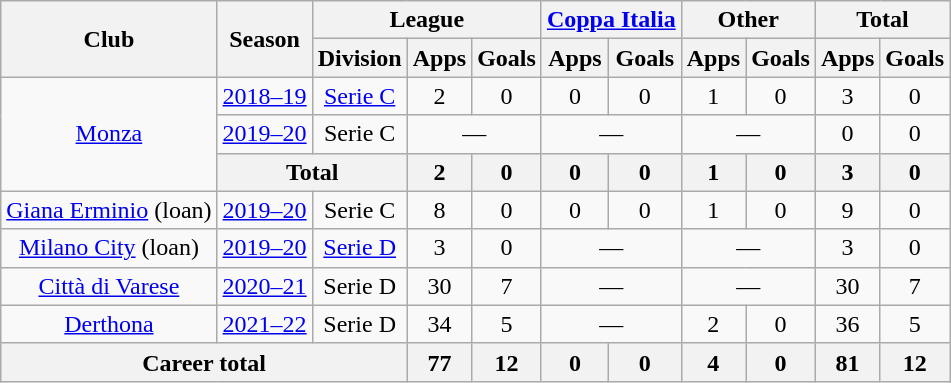<table class="wikitable" style="text-align:center">
<tr>
<th rowspan="2">Club</th>
<th rowspan="2">Season</th>
<th colspan="3">League</th>
<th colspan="2"><a href='#'>Coppa Italia</a></th>
<th colspan="2">Other</th>
<th colspan="2">Total</th>
</tr>
<tr>
<th>Division</th>
<th>Apps</th>
<th>Goals</th>
<th>Apps</th>
<th>Goals</th>
<th>Apps</th>
<th>Goals</th>
<th>Apps</th>
<th>Goals</th>
</tr>
<tr>
<td rowspan="3"><a href='#'>Monza</a></td>
<td><a href='#'>2018–19</a></td>
<td><a href='#'>Serie C</a></td>
<td>2</td>
<td>0</td>
<td>0</td>
<td>0</td>
<td>1</td>
<td>0</td>
<td>3</td>
<td>0</td>
</tr>
<tr>
<td><a href='#'>2019–20</a></td>
<td>Serie C</td>
<td colspan="2">—</td>
<td colspan="2">—</td>
<td colspan="2">—</td>
<td>0</td>
<td>0</td>
</tr>
<tr>
<th colspan="2">Total</th>
<th>2</th>
<th>0</th>
<th>0</th>
<th>0</th>
<th>1</th>
<th>0</th>
<th>3</th>
<th>0</th>
</tr>
<tr>
<td><a href='#'>Giana Erminio</a> (loan)</td>
<td><a href='#'>2019–20</a></td>
<td>Serie C</td>
<td>8</td>
<td>0</td>
<td>0</td>
<td>0</td>
<td>1</td>
<td>0</td>
<td>9</td>
<td>0</td>
</tr>
<tr>
<td><a href='#'>Milano City</a> (loan)</td>
<td><a href='#'>2019–20</a></td>
<td><a href='#'>Serie D</a></td>
<td>3</td>
<td>0</td>
<td colspan="2">—</td>
<td colspan="2">—</td>
<td>3</td>
<td>0</td>
</tr>
<tr>
<td><a href='#'>Città di Varese</a></td>
<td><a href='#'>2020–21</a></td>
<td>Serie D</td>
<td>30</td>
<td>7</td>
<td colspan="2">—</td>
<td colspan="2">—</td>
<td>30</td>
<td>7</td>
</tr>
<tr>
<td><a href='#'>Derthona</a></td>
<td><a href='#'>2021–22</a></td>
<td>Serie D</td>
<td>34</td>
<td>5</td>
<td colspan="2">—</td>
<td>2</td>
<td>0</td>
<td>36</td>
<td>5</td>
</tr>
<tr>
<th colspan="3">Career total</th>
<th>77</th>
<th>12</th>
<th>0</th>
<th>0</th>
<th>4</th>
<th>0</th>
<th>81</th>
<th>12</th>
</tr>
</table>
